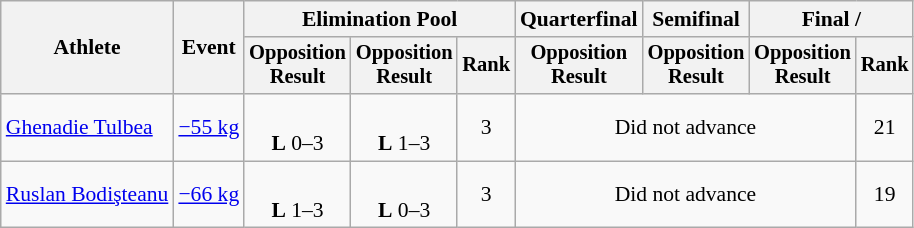<table class="wikitable" style="font-size:90%">
<tr>
<th rowspan="2">Athlete</th>
<th rowspan="2">Event</th>
<th colspan=3>Elimination Pool</th>
<th>Quarterfinal</th>
<th>Semifinal</th>
<th colspan=2>Final / </th>
</tr>
<tr style="font-size: 95%">
<th>Opposition<br>Result</th>
<th>Opposition<br>Result</th>
<th>Rank</th>
<th>Opposition<br>Result</th>
<th>Opposition<br>Result</th>
<th>Opposition<br>Result</th>
<th>Rank</th>
</tr>
<tr align=center>
<td align=left><a href='#'>Ghenadie Tulbea</a></td>
<td align=left><a href='#'>−55 kg</a></td>
<td><br><strong>L</strong> 0–3 <sup></sup></td>
<td><br><strong>L</strong> 1–3 <sup></sup></td>
<td>3</td>
<td colspan=3>Did not advance</td>
<td>21</td>
</tr>
<tr align=center>
<td align=left><a href='#'>Ruslan Bodişteanu</a></td>
<td align=left><a href='#'>−66 kg</a></td>
<td><br><strong>L</strong> 1–3 <sup></sup></td>
<td><br><strong>L</strong> 0–3 <sup></sup></td>
<td>3</td>
<td colspan=3>Did not advance</td>
<td>19</td>
</tr>
</table>
